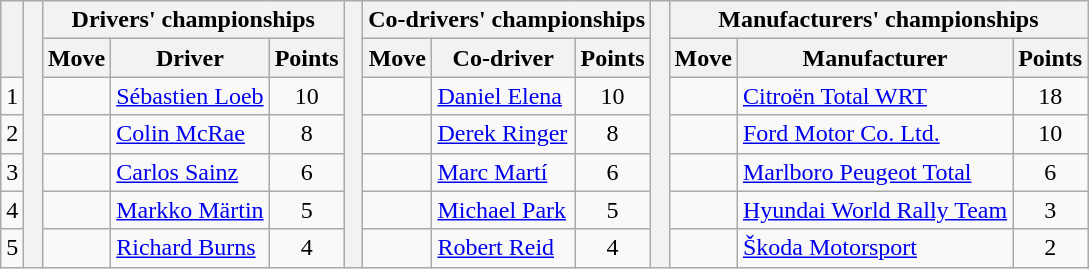<table class="wikitable">
<tr>
<th rowspan="2"></th>
<th rowspan="7" style="width:5px;"></th>
<th colspan="3">Drivers' championships</th>
<th rowspan="7" style="width:5px;"></th>
<th colspan="3" nowrap>Co-drivers' championships</th>
<th rowspan="7" style="width:5px;"></th>
<th colspan="3" nowrap>Manufacturers' championships</th>
</tr>
<tr>
<th>Move</th>
<th>Driver</th>
<th>Points</th>
<th>Move</th>
<th>Co-driver</th>
<th>Points</th>
<th>Move</th>
<th>Manufacturer</th>
<th>Points</th>
</tr>
<tr>
<td align="center">1</td>
<td align="center"></td>
<td> <a href='#'>Sébastien Loeb</a></td>
<td align="center">10</td>
<td align="center"></td>
<td> <a href='#'>Daniel Elena</a></td>
<td align="center">10</td>
<td align="center"></td>
<td> <a href='#'>Citroën Total WRT</a></td>
<td align="center">18</td>
</tr>
<tr>
<td align="center">2</td>
<td align="center"></td>
<td> <a href='#'>Colin McRae</a></td>
<td align="center">8</td>
<td align="center"></td>
<td> <a href='#'>Derek Ringer</a></td>
<td align="center">8</td>
<td align="center"></td>
<td> <a href='#'>Ford Motor Co. Ltd.</a></td>
<td align="center">10</td>
</tr>
<tr>
<td align="center">3</td>
<td align="center"></td>
<td> <a href='#'>Carlos Sainz</a></td>
<td align="center">6</td>
<td align="center"></td>
<td> <a href='#'>Marc Martí</a></td>
<td align="center">6</td>
<td align="center"></td>
<td> <a href='#'>Marlboro Peugeot Total</a></td>
<td align="center">6</td>
</tr>
<tr>
<td align="center">4</td>
<td align="center"></td>
<td> <a href='#'>Markko Märtin</a></td>
<td align="center">5</td>
<td align="center"></td>
<td> <a href='#'>Michael Park</a></td>
<td align="center">5</td>
<td align="center"></td>
<td> <a href='#'>Hyundai World Rally Team</a></td>
<td align="center">3</td>
</tr>
<tr>
<td align="center">5</td>
<td align="center"></td>
<td> <a href='#'>Richard Burns</a></td>
<td align="center">4</td>
<td align="center"></td>
<td> <a href='#'>Robert Reid</a></td>
<td align="center">4</td>
<td align="center"></td>
<td> <a href='#'>Škoda Motorsport</a></td>
<td align="center">2</td>
</tr>
</table>
